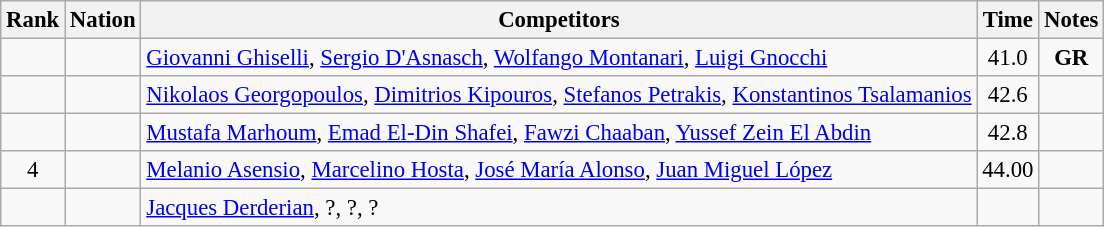<table class="wikitable sortable" style="text-align:center; font-size:95%">
<tr>
<th>Rank</th>
<th>Nation</th>
<th>Competitors</th>
<th>Time</th>
<th>Notes</th>
</tr>
<tr>
<td></td>
<td align=left></td>
<td align=left><a href='#'>Giovanni Ghiselli</a>, <a href='#'>Sergio D'Asnasch</a>, <a href='#'>Wolfango Montanari</a>, <a href='#'>Luigi Gnocchi</a></td>
<td>41.0</td>
<td><strong>GR</strong></td>
</tr>
<tr>
<td></td>
<td align=left></td>
<td align=left><a href='#'>Nikolaos Georgopoulos</a>, <a href='#'>Dimitrios Kipouros</a>, <a href='#'>Stefanos Petrakis</a>, <a href='#'>Konstantinos Tsalamanios</a></td>
<td>42.6</td>
<td></td>
</tr>
<tr>
<td></td>
<td align=left></td>
<td align=left><a href='#'>Mustafa Marhoum</a>, <a href='#'>Emad El-Din Shafei</a>, <a href='#'>Fawzi Chaaban</a>, <a href='#'>Yussef Zein El Abdin</a></td>
<td>42.8</td>
<td></td>
</tr>
<tr>
<td>4</td>
<td align=left></td>
<td align=left><a href='#'>Melanio Asensio</a>, <a href='#'>Marcelino Hosta</a>, <a href='#'>José María Alonso</a>, <a href='#'>Juan Miguel López</a></td>
<td>44.00</td>
<td></td>
</tr>
<tr>
<td></td>
<td align=left></td>
<td align=left><a href='#'>Jacques Derderian</a>, ?, ?, ?</td>
<td></td>
<td></td>
</tr>
</table>
